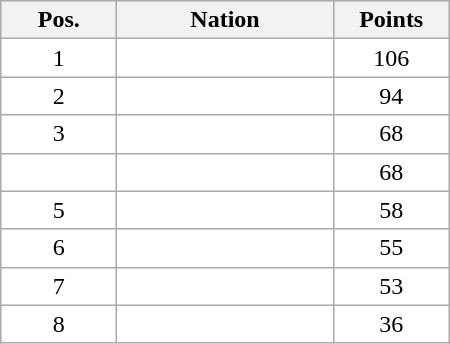<table class="wikitable" cellspacing="1" style="width:300px;">
<tr style="text-align:center; background:#efefef;">
<th style="width:70px;">Pos.</th>
<th>Nation</th>
<th style="width:70px;">Points</th>
</tr>
<tr style="vertical-align:top; text-align:center; background:#fff;">
<td>1</td>
<td style="text-align:left;"></td>
<td>106</td>
</tr>
<tr style="vertical-align:top; text-align:center; background:#fff;">
<td>2</td>
<td style="text-align:left;"></td>
<td>94</td>
</tr>
<tr style="vertical-align:top; text-align:center; background:#fff;">
<td>3</td>
<td style="text-align:left;"></td>
<td>68</td>
</tr>
<tr style="vertical-align:top; text-align:center; background:#fff;">
<td></td>
<td style="text-align:left;"></td>
<td>68</td>
</tr>
<tr style="vertical-align:top; text-align:center; background:#fff;">
<td>5</td>
<td style="text-align:left;"></td>
<td>58</td>
</tr>
<tr style="vertical-align:top; text-align:center; background:#fff;">
<td>6</td>
<td style="text-align:left;"></td>
<td>55</td>
</tr>
<tr style="vertical-align:top; text-align:center; background:#fff;">
<td>7</td>
<td style="text-align:left;"></td>
<td>53</td>
</tr>
<tr style="vertical-align:top; text-align:center; background:#fff;">
<td>8</td>
<td style="text-align:left;"></td>
<td>36</td>
</tr>
</table>
